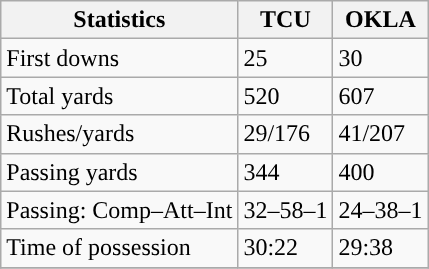<table class="wikitable" style="float: left;">
<tr>
<th>Statistics</th>
<th>TCU</th>
<th>OKLA</th>
</tr>
<tr>
<td>First downs</td>
<td>25</td>
<td>30</td>
</tr>
<tr>
<td>Total yards</td>
<td>520</td>
<td>607</td>
</tr>
<tr>
<td>Rushes/yards</td>
<td>29/176</td>
<td>41/207</td>
</tr>
<tr>
<td>Passing yards</td>
<td>344</td>
<td>400</td>
</tr>
<tr>
<td>Passing: Comp–Att–Int</td>
<td>32–58–1</td>
<td>24–38–1</td>
</tr>
<tr>
<td>Time of possession</td>
<td>30:22</td>
<td>29:38</td>
</tr>
<tr>
</tr>
</table>
